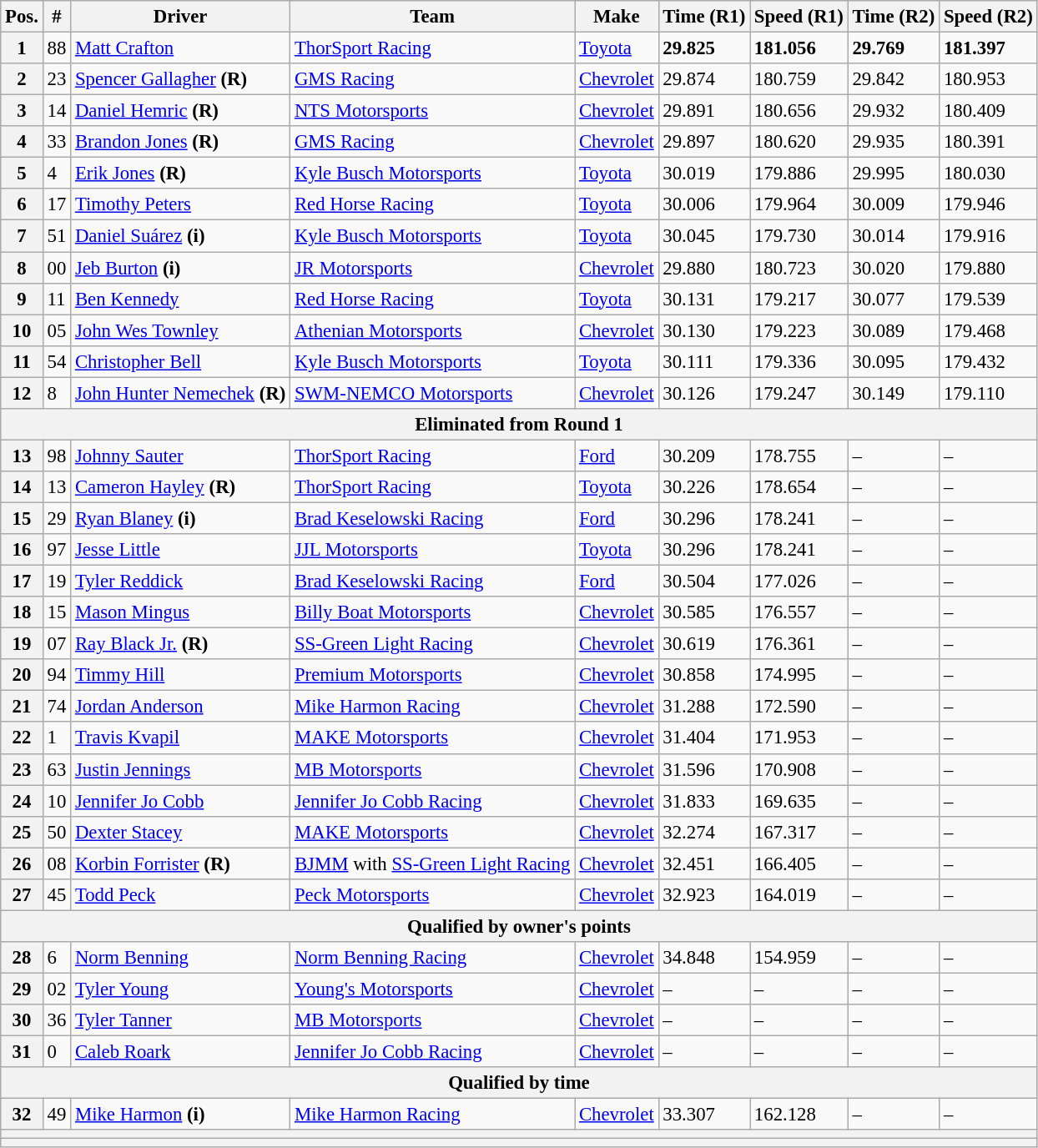<table class="wikitable" style="font-size:95%">
<tr>
<th>Pos.</th>
<th>#</th>
<th>Driver</th>
<th>Team</th>
<th>Make</th>
<th>Time (R1)</th>
<th>Speed (R1)</th>
<th>Time (R2)</th>
<th>Speed (R2)</th>
</tr>
<tr>
<th>1</th>
<td>88</td>
<td><a href='#'>Matt Crafton</a></td>
<td><a href='#'>ThorSport Racing</a></td>
<td><a href='#'>Toyota</a></td>
<td><strong>29.825</strong></td>
<td><strong>181.056</strong></td>
<td><strong>29.769</strong></td>
<td><strong>181.397</strong></td>
</tr>
<tr>
<th>2</th>
<td>23</td>
<td><a href='#'>Spencer Gallagher</a> <strong>(R)</strong></td>
<td><a href='#'>GMS Racing</a></td>
<td><a href='#'>Chevrolet</a></td>
<td>29.874</td>
<td>180.759</td>
<td>29.842</td>
<td>180.953</td>
</tr>
<tr>
<th>3</th>
<td>14</td>
<td><a href='#'>Daniel Hemric</a> <strong>(R)</strong></td>
<td><a href='#'>NTS Motorsports</a></td>
<td><a href='#'>Chevrolet</a></td>
<td>29.891</td>
<td>180.656</td>
<td>29.932</td>
<td>180.409</td>
</tr>
<tr>
<th>4</th>
<td>33</td>
<td><a href='#'>Brandon Jones</a> <strong>(R)</strong></td>
<td><a href='#'>GMS Racing</a></td>
<td><a href='#'>Chevrolet</a></td>
<td>29.897</td>
<td>180.620</td>
<td>29.935</td>
<td>180.391</td>
</tr>
<tr>
<th>5</th>
<td>4</td>
<td><a href='#'>Erik Jones</a> <strong>(R)</strong></td>
<td><a href='#'>Kyle Busch Motorsports</a></td>
<td><a href='#'>Toyota</a></td>
<td>30.019</td>
<td>179.886</td>
<td>29.995</td>
<td>180.030</td>
</tr>
<tr>
<th>6</th>
<td>17</td>
<td><a href='#'>Timothy Peters</a></td>
<td><a href='#'>Red Horse Racing</a></td>
<td><a href='#'>Toyota</a></td>
<td>30.006</td>
<td>179.964</td>
<td>30.009</td>
<td>179.946</td>
</tr>
<tr>
<th>7</th>
<td>51</td>
<td><a href='#'>Daniel Suárez</a> <strong>(i)</strong></td>
<td><a href='#'>Kyle Busch Motorsports</a></td>
<td><a href='#'>Toyota</a></td>
<td>30.045</td>
<td>179.730</td>
<td>30.014</td>
<td>179.916</td>
</tr>
<tr>
<th>8</th>
<td>00</td>
<td><a href='#'>Jeb Burton</a> <strong>(i)</strong></td>
<td><a href='#'>JR Motorsports</a></td>
<td><a href='#'>Chevrolet</a></td>
<td>29.880</td>
<td>180.723</td>
<td>30.020</td>
<td>179.880</td>
</tr>
<tr>
<th>9</th>
<td>11</td>
<td><a href='#'>Ben Kennedy</a></td>
<td><a href='#'>Red Horse Racing</a></td>
<td><a href='#'>Toyota</a></td>
<td>30.131</td>
<td>179.217</td>
<td>30.077</td>
<td>179.539</td>
</tr>
<tr>
<th>10</th>
<td>05</td>
<td><a href='#'>John Wes Townley</a></td>
<td><a href='#'>Athenian Motorsports</a></td>
<td><a href='#'>Chevrolet</a></td>
<td>30.130</td>
<td>179.223</td>
<td>30.089</td>
<td>179.468</td>
</tr>
<tr>
<th>11</th>
<td>54</td>
<td><a href='#'>Christopher Bell</a></td>
<td><a href='#'>Kyle Busch Motorsports</a></td>
<td><a href='#'>Toyota</a></td>
<td>30.111</td>
<td>179.336</td>
<td>30.095</td>
<td>179.432</td>
</tr>
<tr>
<th>12</th>
<td>8</td>
<td><a href='#'>John Hunter Nemechek</a> <strong>(R)</strong></td>
<td><a href='#'>SWM-NEMCO Motorsports</a></td>
<td><a href='#'>Chevrolet</a></td>
<td>30.126</td>
<td>179.247</td>
<td>30.149</td>
<td>179.110</td>
</tr>
<tr>
<th colspan="9">Eliminated from Round 1</th>
</tr>
<tr>
<th>13</th>
<td>98</td>
<td><a href='#'>Johnny Sauter</a></td>
<td><a href='#'>ThorSport Racing</a></td>
<td><a href='#'>Ford</a></td>
<td>30.209</td>
<td>178.755</td>
<td>–</td>
<td>–</td>
</tr>
<tr>
<th>14</th>
<td>13</td>
<td><a href='#'>Cameron Hayley</a> <strong>(R)</strong></td>
<td><a href='#'>ThorSport Racing</a></td>
<td><a href='#'>Toyota</a></td>
<td>30.226</td>
<td>178.654</td>
<td>–</td>
<td>–</td>
</tr>
<tr>
<th>15</th>
<td>29</td>
<td><a href='#'>Ryan Blaney</a> <strong>(i)</strong></td>
<td><a href='#'>Brad Keselowski Racing</a></td>
<td><a href='#'>Ford</a></td>
<td>30.296</td>
<td>178.241</td>
<td>–</td>
<td>–</td>
</tr>
<tr>
<th>16</th>
<td>97</td>
<td><a href='#'>Jesse Little</a></td>
<td><a href='#'>JJL Motorsports</a></td>
<td><a href='#'>Toyota</a></td>
<td>30.296</td>
<td>178.241</td>
<td>–</td>
<td>–</td>
</tr>
<tr>
<th>17</th>
<td>19</td>
<td><a href='#'>Tyler Reddick</a></td>
<td><a href='#'>Brad Keselowski Racing</a></td>
<td><a href='#'>Ford</a></td>
<td>30.504</td>
<td>177.026</td>
<td>–</td>
<td>–</td>
</tr>
<tr>
<th>18</th>
<td>15</td>
<td><a href='#'>Mason Mingus</a></td>
<td><a href='#'>Billy Boat Motorsports</a></td>
<td><a href='#'>Chevrolet</a></td>
<td>30.585</td>
<td>176.557</td>
<td>–</td>
<td>–</td>
</tr>
<tr>
<th>19</th>
<td>07</td>
<td><a href='#'>Ray Black Jr.</a> <strong>(R)</strong></td>
<td><a href='#'>SS-Green Light Racing</a></td>
<td><a href='#'>Chevrolet</a></td>
<td>30.619</td>
<td>176.361</td>
<td>–</td>
<td>–</td>
</tr>
<tr>
<th>20</th>
<td>94</td>
<td><a href='#'>Timmy Hill</a></td>
<td><a href='#'>Premium Motorsports</a></td>
<td><a href='#'>Chevrolet</a></td>
<td>30.858</td>
<td>174.995</td>
<td>–</td>
<td>–</td>
</tr>
<tr>
<th>21</th>
<td>74</td>
<td><a href='#'>Jordan Anderson</a></td>
<td><a href='#'>Mike Harmon Racing</a></td>
<td><a href='#'>Chevrolet</a></td>
<td>31.288</td>
<td>172.590</td>
<td>–</td>
<td>–</td>
</tr>
<tr>
<th>22</th>
<td>1</td>
<td><a href='#'>Travis Kvapil</a></td>
<td><a href='#'>MAKE Motorsports</a></td>
<td><a href='#'>Chevrolet</a></td>
<td>31.404</td>
<td>171.953</td>
<td>–</td>
<td>–</td>
</tr>
<tr>
<th>23</th>
<td>63</td>
<td><a href='#'>Justin Jennings</a></td>
<td><a href='#'>MB Motorsports</a></td>
<td><a href='#'>Chevrolet</a></td>
<td>31.596</td>
<td>170.908</td>
<td>–</td>
<td>–</td>
</tr>
<tr>
<th>24</th>
<td>10</td>
<td><a href='#'>Jennifer Jo Cobb</a></td>
<td><a href='#'>Jennifer Jo Cobb Racing</a></td>
<td><a href='#'>Chevrolet</a></td>
<td>31.833</td>
<td>169.635</td>
<td>–</td>
<td>–</td>
</tr>
<tr>
<th>25</th>
<td>50</td>
<td><a href='#'>Dexter Stacey</a></td>
<td><a href='#'>MAKE Motorsports</a></td>
<td><a href='#'>Chevrolet</a></td>
<td>32.274</td>
<td>167.317</td>
<td>–</td>
<td>–</td>
</tr>
<tr>
<th>26</th>
<td>08</td>
<td><a href='#'>Korbin Forrister</a> <strong>(R)</strong></td>
<td><a href='#'>BJMM</a> with <a href='#'>SS-Green Light Racing</a></td>
<td><a href='#'>Chevrolet</a></td>
<td>32.451</td>
<td>166.405</td>
<td>–</td>
<td>–</td>
</tr>
<tr>
<th>27</th>
<td>45</td>
<td><a href='#'>Todd Peck</a></td>
<td><a href='#'>Peck Motorsports</a></td>
<td><a href='#'>Chevrolet</a></td>
<td>32.923</td>
<td>164.019</td>
<td>–</td>
<td>–</td>
</tr>
<tr>
<th colspan="9">Qualified by owner's points</th>
</tr>
<tr>
<th>28</th>
<td>6</td>
<td><a href='#'>Norm Benning</a></td>
<td><a href='#'>Norm Benning Racing</a></td>
<td><a href='#'>Chevrolet</a></td>
<td>34.848</td>
<td>154.959</td>
<td>–</td>
<td>–</td>
</tr>
<tr>
<th>29</th>
<td>02</td>
<td><a href='#'>Tyler Young</a></td>
<td><a href='#'>Young's Motorsports</a></td>
<td><a href='#'>Chevrolet</a></td>
<td>–</td>
<td>–</td>
<td>–</td>
<td>–</td>
</tr>
<tr>
<th>30</th>
<td>36</td>
<td><a href='#'>Tyler Tanner</a></td>
<td><a href='#'>MB Motorsports</a></td>
<td><a href='#'>Chevrolet</a></td>
<td>–</td>
<td>–</td>
<td>–</td>
<td>–</td>
</tr>
<tr>
<th>31</th>
<td>0</td>
<td><a href='#'>Caleb Roark</a></td>
<td><a href='#'>Jennifer Jo Cobb Racing</a></td>
<td><a href='#'>Chevrolet</a></td>
<td>–</td>
<td>–</td>
<td>–</td>
<td>–</td>
</tr>
<tr>
<th colspan="9">Qualified by time</th>
</tr>
<tr>
<th>32</th>
<td>49</td>
<td><a href='#'>Mike Harmon</a> <strong>(i)</strong></td>
<td><a href='#'>Mike Harmon Racing</a></td>
<td><a href='#'>Chevrolet</a></td>
<td>33.307</td>
<td>162.128</td>
<td>–</td>
<td>–</td>
</tr>
<tr>
<th colspan="9"></th>
</tr>
<tr>
<th colspan="9"></th>
</tr>
</table>
